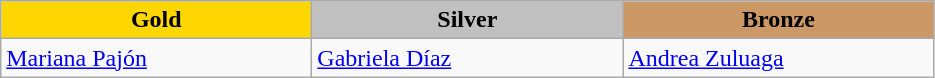<table class="wikitable" style="text-align:left">
<tr align="center">
<td width=200 bgcolor=gold><strong>Gold</strong></td>
<td width=200 bgcolor=silver><strong>Silver</strong></td>
<td width=200 bgcolor=CC9966><strong>Bronze</strong></td>
</tr>
<tr>
<td><a href='#'>Mariana Pajón</a><br><em></em></td>
<td><a href='#'>Gabriela Díaz</a><br><em></em></td>
<td><a href='#'>Andrea Zuluaga</a><br><em></em></td>
</tr>
</table>
